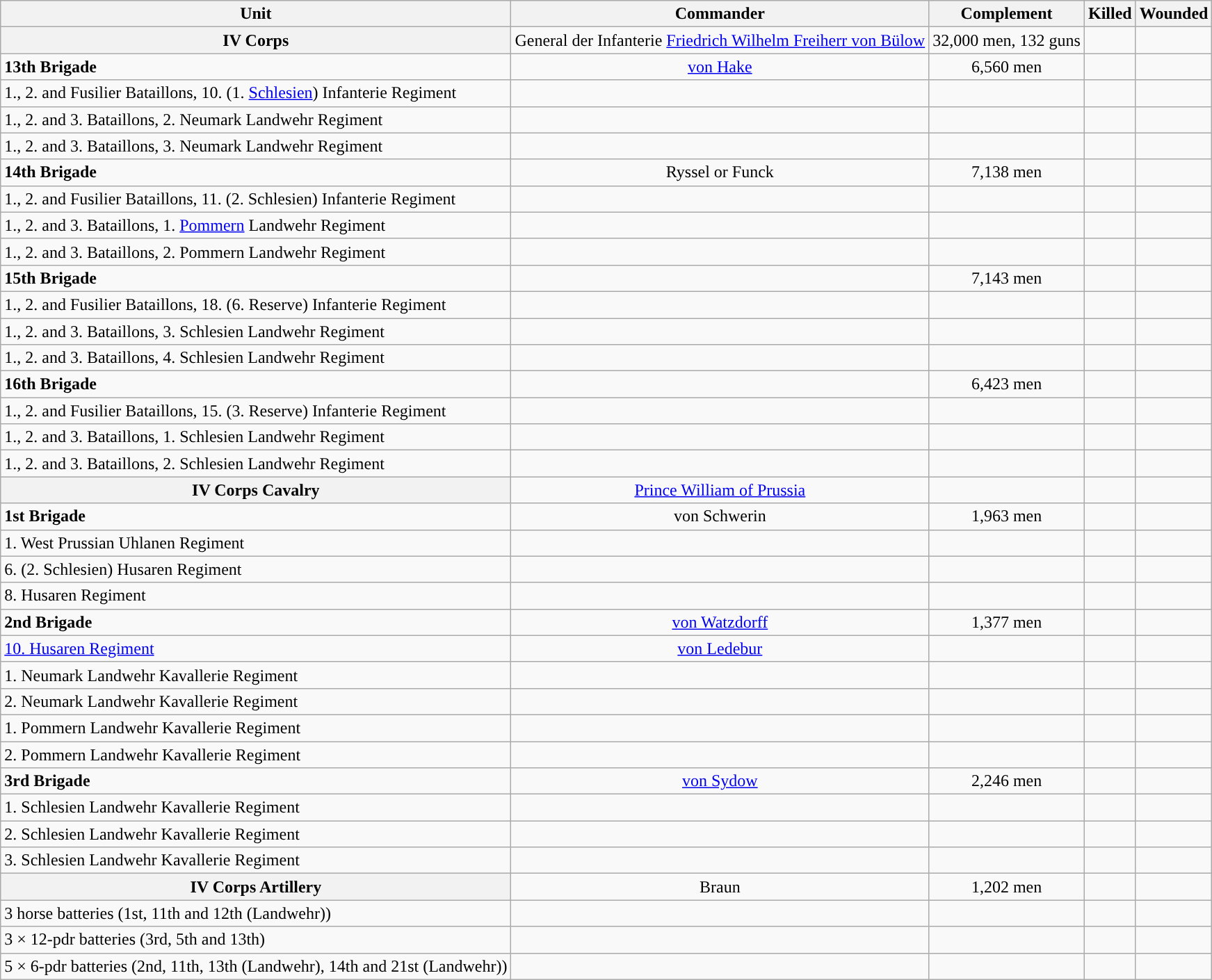<table class="wikitable">
<tr>
<th>Unit</th>
<th>Commander</th>
<th>Complement</th>
<th>Killed</th>
<th>Wounded</th>
</tr>
<tr>
<th colspan="1" bgcolor="#f9f9f9;">IV Corps</th>
<td align="center">General der Infanterie <a href='#'>Friedrich Wilhelm Freiherr von Bülow</a></td>
<td align="center">32,000 men, 132 guns</td>
<td align="center"></td>
<td align="center"></td>
</tr>
<tr>
<td><strong>13th Brigade</strong></td>
<td align="center"><a href='#'>von Hake</a></td>
<td align="center">6,560 men</td>
<td align="center"></td>
<td align="center"></td>
</tr>
<tr>
<td>1., 2. and Fusilier Bataillons, 10. (1. <a href='#'>Schlesien</a>) Infanterie Regiment</td>
<td align="center"></td>
<td align="center"></td>
<td align="center"></td>
<td align="center"></td>
</tr>
<tr>
<td>1., 2. and 3. Bataillons, 2. Neumark Landwehr Regiment</td>
<td align="center"></td>
<td align="center"></td>
<td align="center"></td>
<td align="center"></td>
</tr>
<tr>
<td>1., 2. and 3. Bataillons, 3. Neumark Landwehr Regiment</td>
<td align="center"></td>
<td align="center"></td>
<td align="center"></td>
<td align="center"></td>
</tr>
<tr>
<td><strong>14th Brigade</strong></td>
<td align="center">Ryssel or Funck</td>
<td align="center">7,138 men</td>
<td align="center"></td>
<td align="center"></td>
</tr>
<tr>
<td>1., 2. and Fusilier Bataillons, 11. (2. Schlesien) Infanterie Regiment</td>
<td align="center"></td>
<td align="center"></td>
<td align="center"></td>
<td align="center"></td>
</tr>
<tr>
<td>1., 2. and 3. Bataillons, 1. <a href='#'>Pommern</a> Landwehr Regiment</td>
<td align="center"></td>
<td align="center"></td>
<td align="center"></td>
<td align="center"></td>
</tr>
<tr>
<td>1., 2. and 3. Bataillons, 2. Pommern Landwehr Regiment</td>
<td align="center"></td>
<td align="center"></td>
<td align="center"></td>
<td align="center"></td>
</tr>
<tr>
<td><strong>15th Brigade</strong></td>
<td align="center"></td>
<td align="center">7,143 men</td>
<td align="center"></td>
<td align="center"></td>
</tr>
<tr>
<td>1., 2. and Fusilier Bataillons, 18. (6. Reserve) Infanterie Regiment</td>
<td align="center"></td>
<td align="center"></td>
<td align="center"></td>
<td align="center"></td>
</tr>
<tr>
<td>1., 2. and 3. Bataillons, 3. Schlesien Landwehr Regiment</td>
<td align="center"></td>
<td align="center"></td>
<td align="center"></td>
<td align="center"></td>
</tr>
<tr>
<td>1., 2. and 3. Bataillons, 4. Schlesien Landwehr Regiment</td>
<td align="center"></td>
<td align="center"></td>
<td align="center"></td>
<td align="center"></td>
</tr>
<tr>
<td><strong>16th Brigade</strong></td>
<td align="center"></td>
<td align="center">6,423 men</td>
<td align="center"></td>
<td align="center"></td>
</tr>
<tr>
<td>1., 2. and Fusilier Bataillons, 15. (3. Reserve) Infanterie Regiment</td>
<td align="center"></td>
<td align="center"></td>
<td align="center"></td>
<td align="center"></td>
</tr>
<tr>
<td>1., 2. and 3. Bataillons, 1. Schlesien Landwehr Regiment</td>
<td align="center"></td>
<td align="center"></td>
<td align="center"></td>
<td align="center"></td>
</tr>
<tr>
<td>1., 2. and 3. Bataillons, 2. Schlesien Landwehr Regiment</td>
<td align="center"></td>
<td align="center"></td>
<td align="center"></td>
<td align="center"></td>
</tr>
<tr>
<th colspan="1" bgcolor="#f9f9f9;">IV Corps Cavalry</th>
<td align="center"><a href='#'>Prince William of Prussia</a></td>
<td align="center"></td>
<td align="center"></td>
<td align="center"></td>
</tr>
<tr>
<td><strong>1st Brigade</strong></td>
<td align="center">von Schwerin</td>
<td align="center">1,963 men</td>
<td align="center"></td>
<td align="center"></td>
</tr>
<tr>
<td>1. West Prussian Uhlanen Regiment</td>
<td align="center"></td>
<td align="center"></td>
<td align="center"></td>
<td align="center"></td>
</tr>
<tr>
<td>6. (2. Schlesien) Husaren Regiment</td>
<td align="center"></td>
<td align="center"></td>
<td align="center"></td>
<td align="center"></td>
</tr>
<tr>
<td>8. Husaren Regiment</td>
<td align="center"></td>
<td align="center"></td>
<td align="center"></td>
<td align="center"></td>
</tr>
<tr>
<td><strong>2nd Brigade</strong></td>
<td align="center"><a href='#'>von Watzdorff</a></td>
<td align="center">1,377 men</td>
<td align="center"></td>
<td align="center"></td>
</tr>
<tr>
<td><a href='#'>10. Husaren Regiment</a></td>
<td align="center"><a href='#'>von Ledebur</a></td>
<td align="center"></td>
<td align="center"></td>
<td align="center"></td>
</tr>
<tr>
<td>1. Neumark Landwehr Kavallerie Regiment</td>
<td align="center"></td>
<td align="center"></td>
<td align="center"></td>
<td align="center"></td>
</tr>
<tr>
<td>2. Neumark Landwehr Kavallerie Regiment</td>
<td align="center"></td>
<td align="center"></td>
<td align="center"></td>
<td align="center"></td>
</tr>
<tr>
<td>1. Pommern Landwehr Kavallerie Regiment</td>
<td align="center"></td>
<td align="center"></td>
<td align="center"></td>
<td align="center"></td>
</tr>
<tr>
<td>2. Pommern Landwehr Kavallerie Regiment</td>
<td align="center"></td>
<td align="center"></td>
<td align="center"></td>
<td align="center"></td>
</tr>
<tr>
<td><strong>3rd Brigade</strong></td>
<td align="center"><a href='#'>von Sydow</a></td>
<td align="center">2,246 men</td>
<td align="center"></td>
<td align="center"></td>
</tr>
<tr>
<td>1. Schlesien Landwehr Kavallerie Regiment</td>
<td align="center"></td>
<td align="center"></td>
<td align="center"></td>
<td align="center"></td>
</tr>
<tr>
<td>2. Schlesien Landwehr Kavallerie Regiment</td>
<td align="center"></td>
<td align="center"></td>
<td align="center"></td>
<td align="center"></td>
</tr>
<tr>
<td>3. Schlesien Landwehr Kavallerie Regiment</td>
<td align="center"></td>
<td align="center"></td>
<td align="center"></td>
<td align="center"></td>
</tr>
<tr>
<th colspan="1" bgcolor="#f9f9f9;">IV Corps Artillery</th>
<td align="center">Braun</td>
<td align="center">1,202 men</td>
<td align="center"></td>
<td align="center"></td>
</tr>
<tr>
<td>3 horse batteries (1st, 11th and 12th (Landwehr))</td>
<td align="center"></td>
<td align="center"></td>
<td align="center"></td>
<td align="center"></td>
</tr>
<tr>
<td>3 × 12-pdr batteries (3rd, 5th and 13th)</td>
<td align="center"></td>
<td align="center"></td>
<td align="center"></td>
<td align="center"></td>
</tr>
<tr>
<td>5 × 6-pdr batteries (2nd, 11th, 13th (Landwehr), 14th and 21st (Landwehr))</td>
<td align="center"></td>
<td align="center"></td>
<td align="center"></td>
<td align="center"></td>
</tr>
</table>
